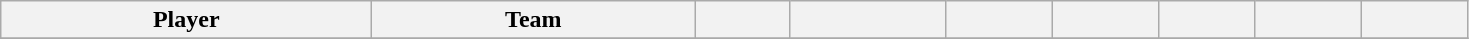<table class="wikitable sortable">
<tr>
<th style="width: 15em;">Player</th>
<th style="width: 13em;">Team</th>
<th style="width: 3.5em;"></th>
<th style="width: 6em;"></th>
<th style="width: 4em;"></th>
<th style="width: 4em;"></th>
<th style="width: 3.5em;"></th>
<th style="width: 4em;"></th>
<th style="width: 4em;"></th>
</tr>
<tr>
</tr>
</table>
